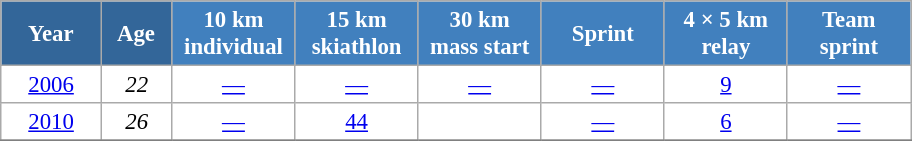<table class="wikitable" style="font-size:95%; text-align:center; border:grey solid 1px; border-collapse:collapse; background:#ffffff;">
<tr>
<th style="background-color:#369; color:white; width:60px;"> Year </th>
<th style="background-color:#369; color:white; width:40px;"> Age </th>
<th style="background-color:#4180be; color:white; width:75px;"> 10 km <br> individual </th>
<th style="background-color:#4180be; color:white; width:75px;"> 15 km <br> skiathlon </th>
<th style="background-color:#4180be; color:white; width:75px;"> 30 km <br> mass start </th>
<th style="background-color:#4180be; color:white; width:75px;"> Sprint </th>
<th style="background-color:#4180be; color:white; width:75px;"> 4 × 5 km <br> relay </th>
<th style="background-color:#4180be; color:white; width:75px;"> Team <br> sprint </th>
</tr>
<tr>
<td><a href='#'>2006</a></td>
<td><em>22</em></td>
<td><a href='#'>—</a></td>
<td><a href='#'>—</a></td>
<td><a href='#'>—</a></td>
<td><a href='#'>—</a></td>
<td><a href='#'>9</a></td>
<td><a href='#'>—</a></td>
</tr>
<tr>
<td><a href='#'>2010</a></td>
<td><em>26</em></td>
<td><a href='#'>—</a></td>
<td><a href='#'>44</a></td>
<td><a href='#'></a></td>
<td><a href='#'>—</a></td>
<td><a href='#'>6</a></td>
<td><a href='#'>—</a></td>
</tr>
<tr>
</tr>
</table>
